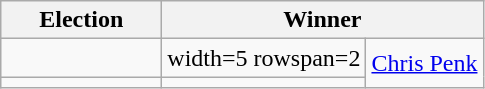<table class=wikitable>
<tr>
<th width=100>Election</th>
<th width=175 colspan=2>Winner</th>
</tr>
<tr>
<td></td>
<td>width=5 rowspan=2 </td>
<td rowspan=2><a href='#'>Chris Penk</a></td>
</tr>
<tr>
<td></td>
</tr>
</table>
